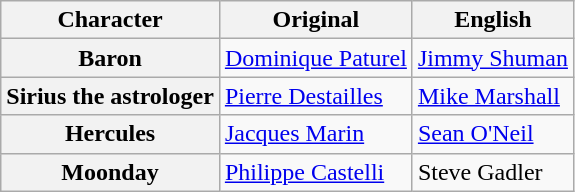<table class="wikitable">
<tr>
<th>Character</th>
<th>Original</th>
<th>English</th>
</tr>
<tr>
<th>Baron</th>
<td><a href='#'>Dominique Paturel</a></td>
<td><a href='#'>Jimmy Shuman</a></td>
</tr>
<tr>
<th>Sirius the astrologer</th>
<td><a href='#'>Pierre Destailles</a></td>
<td><a href='#'>Mike Marshall</a></td>
</tr>
<tr>
<th>Hercules</th>
<td><a href='#'>Jacques Marin</a></td>
<td><a href='#'>Sean O'Neil</a></td>
</tr>
<tr>
<th>Moonday</th>
<td><a href='#'>Philippe Castelli</a></td>
<td>Steve Gadler</td>
</tr>
</table>
